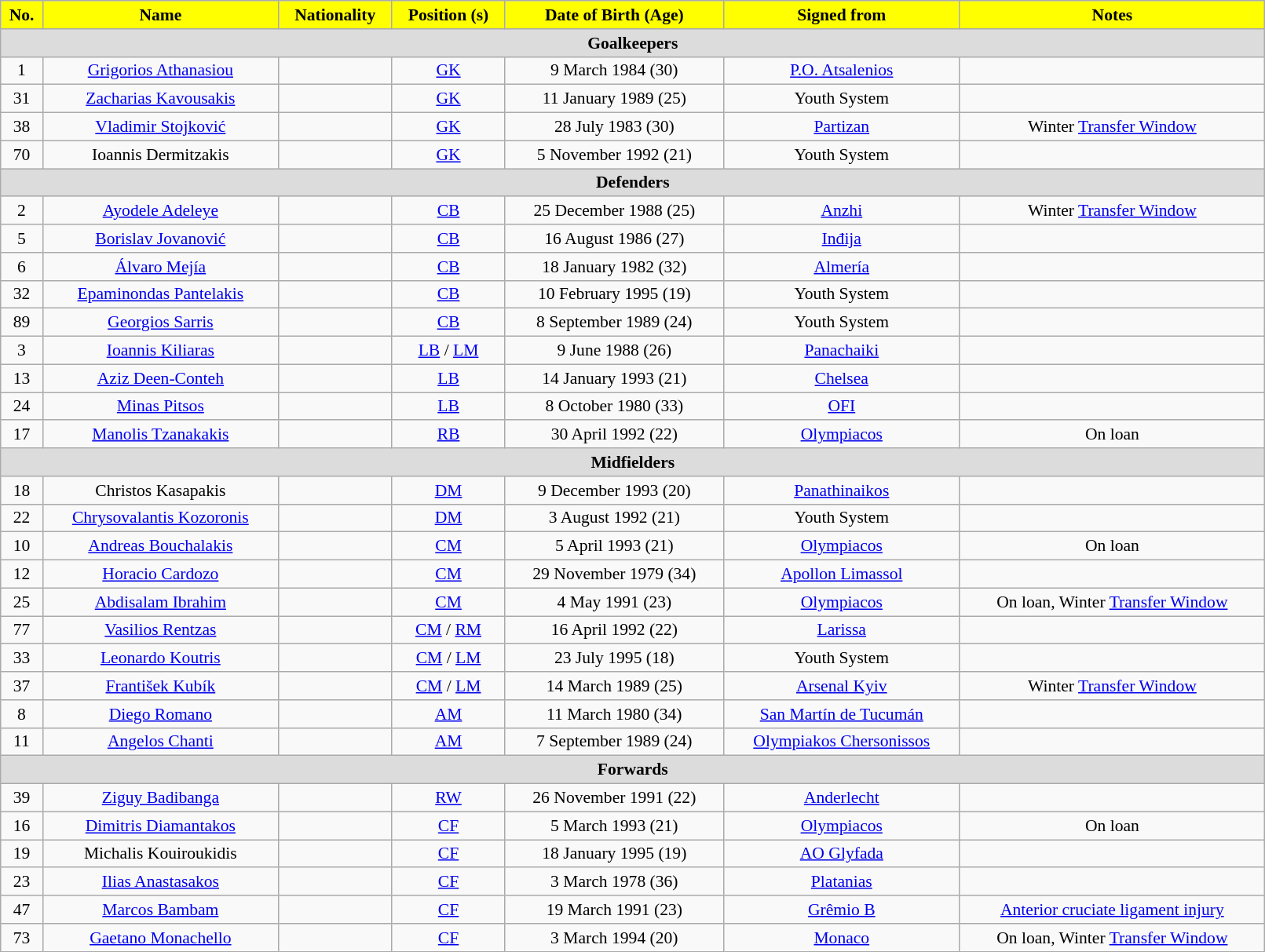<table class="wikitable" style="text-align:center; font-size:90%; width:85%;">
<tr>
<th style="background:yellow; color:black; text-align:center;">No.</th>
<th style="background:yellow; color:black; text-align:center;">Name</th>
<th style="background:yellow; color:black; text-align:center;">Nationality</th>
<th style="background:yellow; color:black; text-align:center;">Position (s)</th>
<th style="background:yellow; color:black; text-align:center;">Date of Birth (Age)</th>
<th style="background:yellow; color:black; text-align:center;">Signed from</th>
<th style="background:yellow; color:black; text-align:center;">Notes</th>
</tr>
<tr>
<th colspan="7" style="background:#dcdcdc; text-align:center;">Goalkeepers</th>
</tr>
<tr>
<td>1</td>
<td><a href='#'>Grigorios Athanasiou</a></td>
<td></td>
<td><a href='#'>GK</a></td>
<td>9 March 1984 (30)</td>
<td> <a href='#'>P.O. Atsalenios</a></td>
<td></td>
</tr>
<tr>
<td>31</td>
<td><a href='#'>Zacharias Kavousakis</a></td>
<td></td>
<td><a href='#'>GK</a></td>
<td>11 January 1989 (25)</td>
<td>Youth System</td>
<td></td>
</tr>
<tr>
<td>38</td>
<td><a href='#'>Vladimir Stojković</a></td>
<td></td>
<td><a href='#'>GK</a></td>
<td>28 July 1983 (30)</td>
<td> <a href='#'>Partizan</a></td>
<td>Winter <a href='#'>Transfer Window</a></td>
</tr>
<tr>
<td>70</td>
<td>Ioannis Dermitzakis</td>
<td></td>
<td><a href='#'>GK</a></td>
<td>5 November 1992 (21)</td>
<td>Youth System</td>
<td></td>
</tr>
<tr>
<th colspan="7" style="background:#dcdcdc; text-align:center;">Defenders</th>
</tr>
<tr>
<td>2</td>
<td><a href='#'>Ayodele Adeleye</a></td>
<td></td>
<td><a href='#'>CB</a></td>
<td>25 December 1988 (25)</td>
<td> <a href='#'>Anzhi</a></td>
<td>Winter <a href='#'>Transfer Window</a></td>
</tr>
<tr>
<td>5</td>
<td><a href='#'>Borislav Jovanović</a></td>
<td></td>
<td><a href='#'>CB</a></td>
<td>16 August 1986 (27)</td>
<td> <a href='#'>Inđija</a></td>
<td></td>
</tr>
<tr>
<td>6</td>
<td><a href='#'>Álvaro Mejía</a></td>
<td></td>
<td><a href='#'>CB</a></td>
<td>18 January 1982 (32)</td>
<td> <a href='#'>Almería</a></td>
<td></td>
</tr>
<tr>
<td>32</td>
<td><a href='#'>Epaminondas Pantelakis</a></td>
<td></td>
<td><a href='#'>CB</a></td>
<td>10 February 1995 (19)</td>
<td>Youth System</td>
<td></td>
</tr>
<tr>
<td>89</td>
<td><a href='#'>Georgios Sarris</a></td>
<td></td>
<td><a href='#'>CB</a></td>
<td>8 September 1989 (24)</td>
<td>Youth System</td>
<td></td>
</tr>
<tr>
<td>3</td>
<td><a href='#'>Ioannis Kiliaras</a></td>
<td></td>
<td><a href='#'>LB</a> / <a href='#'>LM</a></td>
<td>9 June 1988 (26)</td>
<td> <a href='#'>Panachaiki</a></td>
<td></td>
</tr>
<tr>
<td>13</td>
<td><a href='#'>Aziz Deen-Conteh</a></td>
<td> </td>
<td><a href='#'>LB</a></td>
<td>14 January 1993 (21)</td>
<td> <a href='#'>Chelsea</a></td>
<td></td>
</tr>
<tr>
<td>24</td>
<td><a href='#'>Minas Pitsos</a></td>
<td></td>
<td><a href='#'>LB</a></td>
<td>8 October 1980 (33)</td>
<td> <a href='#'>OFI</a></td>
<td></td>
</tr>
<tr>
<td>17</td>
<td><a href='#'>Manolis Tzanakakis</a></td>
<td></td>
<td><a href='#'>RB</a></td>
<td>30 April 1992 (22)</td>
<td> <a href='#'>Olympiacos</a></td>
<td>On loan</td>
</tr>
<tr>
<th colspan="7" style="background:#dcdcdc; text-align:center;">Midfielders</th>
</tr>
<tr>
<td>18</td>
<td>Christos Kasapakis</td>
<td></td>
<td><a href='#'>DM</a></td>
<td>9 December 1993 (20)</td>
<td> <a href='#'>Panathinaikos</a></td>
<td></td>
</tr>
<tr>
<td>22</td>
<td><a href='#'>Chrysovalantis Kozoronis</a></td>
<td></td>
<td><a href='#'>DM</a></td>
<td>3 August 1992 (21)</td>
<td>Youth System</td>
<td></td>
</tr>
<tr>
<td>10</td>
<td><a href='#'>Andreas Bouchalakis</a></td>
<td></td>
<td><a href='#'>CM</a></td>
<td>5 April 1993 (21)</td>
<td> <a href='#'>Olympiacos</a></td>
<td>On loan</td>
</tr>
<tr>
<td>12</td>
<td><a href='#'>Horacio Cardozo</a></td>
<td> </td>
<td><a href='#'>CM</a></td>
<td>29 November 1979 (34)</td>
<td> <a href='#'>Apollon Limassol</a></td>
<td></td>
</tr>
<tr>
<td>25</td>
<td><a href='#'>Abdisalam Ibrahim</a></td>
<td></td>
<td><a href='#'>CM</a></td>
<td>4 May 1991 (23)</td>
<td> <a href='#'>Olympiacos</a></td>
<td>On loan, Winter <a href='#'>Transfer Window</a></td>
</tr>
<tr>
<td>77</td>
<td><a href='#'>Vasilios Rentzas</a></td>
<td></td>
<td><a href='#'>CM</a> / <a href='#'>RM</a></td>
<td>16 April 1992 (22)</td>
<td> <a href='#'>Larissa</a></td>
<td></td>
</tr>
<tr>
<td>33</td>
<td><a href='#'>Leonardo Koutris</a></td>
<td> </td>
<td><a href='#'>CM</a> / <a href='#'>LM</a></td>
<td>23 July 1995 (18)</td>
<td>Youth System</td>
<td></td>
</tr>
<tr>
<td>37</td>
<td><a href='#'>František Kubík</a></td>
<td></td>
<td><a href='#'>CM</a> / <a href='#'>LM</a></td>
<td>14 March 1989 (25)</td>
<td> <a href='#'>Arsenal Kyiv</a></td>
<td>Winter <a href='#'>Transfer Window</a></td>
</tr>
<tr>
<td>8</td>
<td><a href='#'>Diego Romano</a></td>
<td></td>
<td><a href='#'>AM</a></td>
<td>11 March 1980 (34)</td>
<td> <a href='#'>San Martín de Tucumán</a></td>
<td></td>
</tr>
<tr>
<td>11</td>
<td><a href='#'>Angelos Chanti</a></td>
<td></td>
<td><a href='#'>AM</a></td>
<td>7 September 1989 (24)</td>
<td> <a href='#'>Olympiakos Chersonissos</a></td>
<td></td>
</tr>
<tr>
<th colspan="7" style="background:#dcdcdc; text-align:center;">Forwards</th>
</tr>
<tr>
<td>39</td>
<td><a href='#'>Ziguy Badibanga</a></td>
<td> </td>
<td><a href='#'>RW</a></td>
<td>26 November 1991 (22)</td>
<td> <a href='#'>Anderlecht</a></td>
<td></td>
</tr>
<tr>
<td>16</td>
<td><a href='#'>Dimitris Diamantakos</a></td>
<td></td>
<td><a href='#'>CF</a></td>
<td>5 March 1993 (21)</td>
<td> <a href='#'>Olympiacos</a></td>
<td>On loan</td>
</tr>
<tr>
<td>19</td>
<td>Michalis Kouiroukidis</td>
<td></td>
<td><a href='#'>CF</a></td>
<td>18 January 1995 (19)</td>
<td> <a href='#'>AO Glyfada</a></td>
<td></td>
</tr>
<tr>
<td>23</td>
<td><a href='#'>Ilias Anastasakos</a></td>
<td></td>
<td><a href='#'>CF</a></td>
<td>3 March 1978 (36)</td>
<td> <a href='#'>Platanias</a></td>
<td></td>
</tr>
<tr>
<td>47</td>
<td><a href='#'>Marcos Bambam</a></td>
<td></td>
<td><a href='#'>CF</a></td>
<td>19 March 1991 (23)</td>
<td> <a href='#'>Grêmio B</a></td>
<td><a href='#'>Anterior cruciate ligament injury</a> </td>
</tr>
<tr>
<td>73</td>
<td><a href='#'>Gaetano Monachello</a></td>
<td></td>
<td><a href='#'>CF</a></td>
<td>3 March 1994 (20)</td>
<td> <a href='#'>Monaco</a></td>
<td>On loan, Winter <a href='#'>Transfer Window</a></td>
</tr>
</table>
